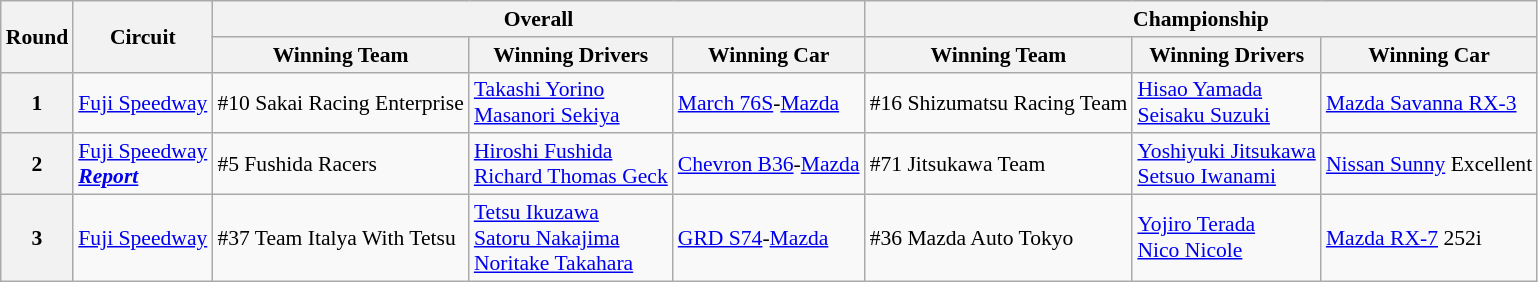<table class="wikitable" style="font-size: 90%;">
<tr>
<th rowspan=2>Round</th>
<th rowspan=2>Circuit</th>
<th colspan=3>Overall</th>
<th colspan=3>Championship</th>
</tr>
<tr>
<th>Winning Team</th>
<th>Winning Drivers</th>
<th>Winning Car</th>
<th>Winning Team</th>
<th>Winning Drivers</th>
<th>Winning Car</th>
</tr>
<tr>
<th>1</th>
<td><a href='#'>Fuji Speedway</a></td>
<td>#10 Sakai Racing Enterprise</td>
<td> <a href='#'>Takashi Yorino</a><br> <a href='#'>Masanori Sekiya</a></td>
<td><a href='#'>March 76S</a>-<a href='#'>Mazda</a></td>
<td>#16 Shizumatsu Racing Team</td>
<td> <a href='#'>Hisao Yamada</a><br> <a href='#'>Seisaku Suzuki</a></td>
<td><a href='#'>Mazda Savanna RX-3</a></td>
</tr>
<tr>
<th>2</th>
<td><a href='#'>Fuji Speedway</a><br><strong><em><a href='#'>Report</a></em></strong></td>
<td>#5 Fushida Racers</td>
<td> <a href='#'>Hiroshi Fushida</a><br> <a href='#'>Richard Thomas Geck</a></td>
<td><a href='#'>Chevron B36</a>-<a href='#'>Mazda</a></td>
<td>#71 Jitsukawa Team</td>
<td> <a href='#'>Yoshiyuki Jitsukawa</a><br> <a href='#'>Setsuo Iwanami</a></td>
<td><a href='#'>Nissan Sunny</a> Excellent</td>
</tr>
<tr>
<th>3</th>
<td><a href='#'>Fuji Speedway</a></td>
<td>#37 Team Italya With Tetsu</td>
<td> <a href='#'>Tetsu Ikuzawa</a><br> <a href='#'>Satoru Nakajima</a><br> <a href='#'>Noritake Takahara</a></td>
<td><a href='#'>GRD S74</a>-<a href='#'>Mazda</a></td>
<td>#36 Mazda Auto Tokyo</td>
<td> <a href='#'>Yojiro Terada</a><br> <a href='#'>Nico Nicole</a></td>
<td><a href='#'>Mazda RX-7</a> 252i</td>
</tr>
</table>
